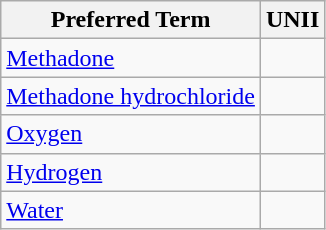<table class="wikitable">
<tr>
<th>Preferred Term</th>
<th>UNII</th>
</tr>
<tr>
<td><a href='#'>Methadone</a></td>
<td></td>
</tr>
<tr>
<td><a href='#'>Methadone hydrochloride</a></td>
<td></td>
</tr>
<tr>
<td><a href='#'>Oxygen</a></td>
<td></td>
</tr>
<tr>
<td><a href='#'>Hydrogen</a></td>
<td></td>
</tr>
<tr>
<td><a href='#'>Water</a></td>
<td></td>
</tr>
</table>
